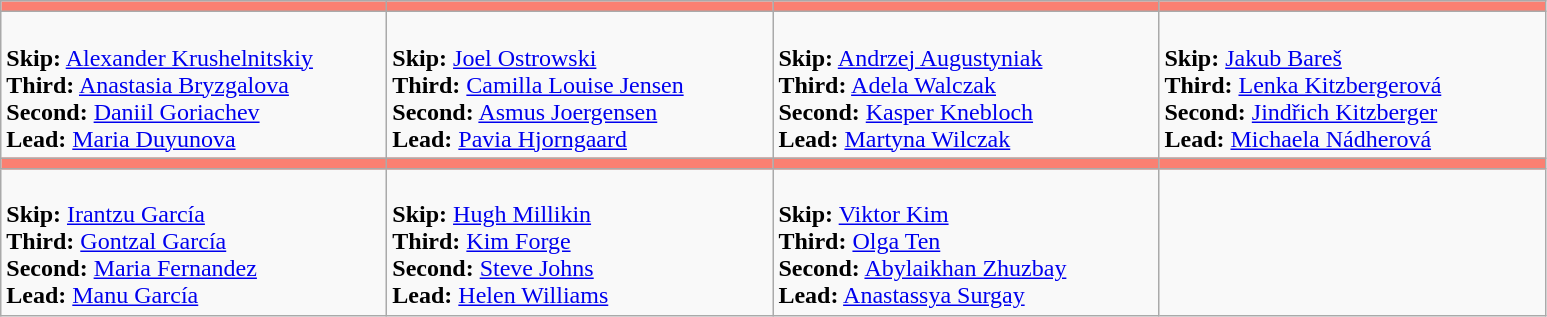<table class="wikitable">
<tr>
<th style="background: #FA8072;" width=250></th>
<th style="background: #FA8072;" width=250></th>
<th style="background: #FA8072;" width=250></th>
<th style="background: #FA8072;" width=250></th>
</tr>
<tr>
<td><br><strong>Skip:</strong> <a href='#'>Alexander Krushelnitskiy</a><br>
<strong>Third:</strong> <a href='#'>Anastasia Bryzgalova</a><br>
<strong>Second:</strong> <a href='#'>Daniil Goriachev</a><br>
<strong>Lead:</strong> <a href='#'>Maria Duyunova</a></td>
<td><br><strong>Skip:</strong> <a href='#'>Joel Ostrowski</a><br>
<strong>Third:</strong> <a href='#'>Camilla Louise Jensen</a><br>
<strong>Second:</strong> <a href='#'>Asmus Joergensen</a><br>
<strong>Lead:</strong> <a href='#'>Pavia Hjorngaard</a></td>
<td><br><strong>Skip:</strong> <a href='#'>Andrzej Augustyniak</a><br>
<strong>Third:</strong> <a href='#'>Adela Walczak</a><br>
<strong>Second:</strong> <a href='#'>Kasper Knebloch</a><br>
<strong>Lead:</strong> <a href='#'>Martyna Wilczak</a></td>
<td><br><strong>Skip:</strong> <a href='#'>Jakub Bareš</a><br>
<strong>Third:</strong> <a href='#'>Lenka Kitzbergerová</a><br>
<strong>Second:</strong> <a href='#'>Jindřich Kitzberger</a><br>
<strong>Lead:</strong> <a href='#'>Michaela Nádherová</a></td>
</tr>
<tr>
<th style="background: #FA8072;" width=250></th>
<th style="background: #FA8072;" width=250></th>
<th style="background: #FA8072;" width=250></th>
<th style="background: #FA8072;" width=250></th>
</tr>
<tr>
<td><br><strong>Skip:</strong> <a href='#'>Irantzu García</a><br>
<strong>Third:</strong> <a href='#'>Gontzal García</a><br>
<strong>Second:</strong> <a href='#'>Maria Fernandez</a><br>
<strong>Lead:</strong> <a href='#'>Manu García</a></td>
<td><br><strong>Skip:</strong> <a href='#'>Hugh Millikin</a><br>
<strong>Third:</strong> <a href='#'>Kim Forge</a><br>
<strong>Second:</strong> <a href='#'>Steve Johns</a><br>
<strong>Lead:</strong> <a href='#'>Helen Williams</a></td>
<td><br><strong>Skip:</strong> <a href='#'>Viktor Kim</a><br>
<strong>Third:</strong> <a href='#'>Olga Ten</a><br>
<strong>Second:</strong> <a href='#'>Abylaikhan Zhuzbay</a><br>
<strong>Lead:</strong> <a href='#'>Anastassya Surgay</a></td>
</tr>
</table>
